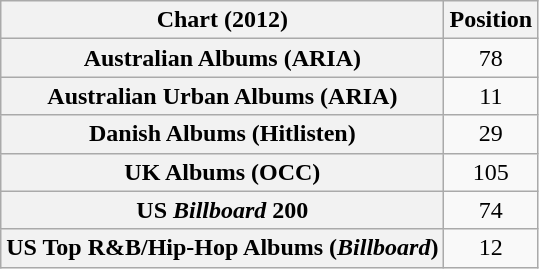<table class="wikitable sortable plainrowheaders" style="text-align:center">
<tr>
<th scope="col">Chart (2012)</th>
<th scope="col">Position</th>
</tr>
<tr>
<th scope="row">Australian Albums (ARIA)</th>
<td>78</td>
</tr>
<tr>
<th scope="row">Australian Urban Albums (ARIA)</th>
<td>11</td>
</tr>
<tr>
<th scope="row">Danish Albums (Hitlisten)</th>
<td>29</td>
</tr>
<tr>
<th scope="row">UK Albums (OCC)</th>
<td>105</td>
</tr>
<tr>
<th scope="row">US <em>Billboard</em> 200</th>
<td>74</td>
</tr>
<tr>
<th scope="row">US Top R&B/Hip-Hop Albums (<em>Billboard</em>)</th>
<td>12</td>
</tr>
</table>
